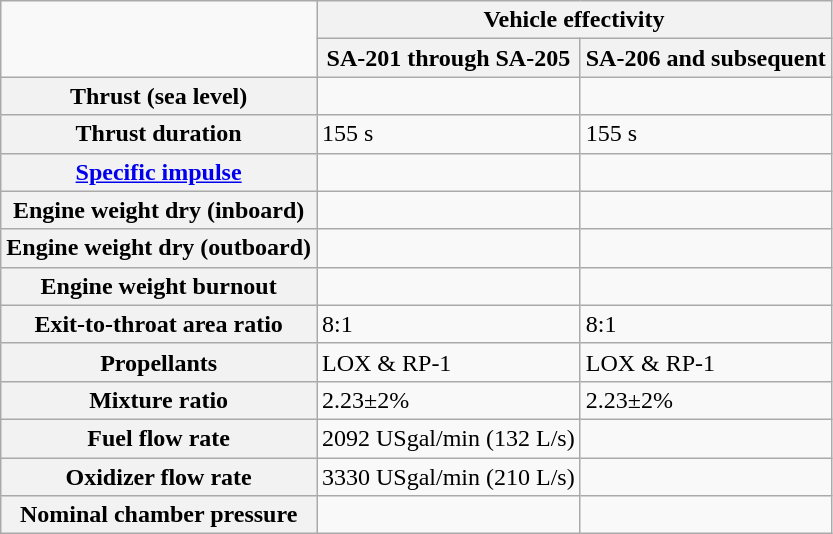<table class="wikitable" border="1">
<tr ---->
<td rowspan="2"> </td>
<th colspan="2" scope="col">Vehicle effectivity</th>
</tr>
<tr ---->
<th scope="col">SA-201 through SA-205</th>
<th scope="col">SA-206 and subsequent</th>
</tr>
<tr ---->
<th scope="row">Thrust (sea level)</th>
<td></td>
<td></td>
</tr>
<tr ---->
<th scope="row">Thrust duration</th>
<td>155 s</td>
<td>155 s</td>
</tr>
<tr ---->
<th scope="row"><a href='#'>Specific impulse</a></th>
<td></td>
<td></td>
</tr>
<tr ---->
<th scope="row">Engine weight dry (inboard)</th>
<td></td>
<td></td>
</tr>
<tr ---->
<th scope="row">Engine weight dry (outboard)</th>
<td></td>
<td></td>
</tr>
<tr ---->
<th scope="row">Engine weight burnout</th>
<td></td>
<td></td>
</tr>
<tr ---->
<th scope="row">Exit-to-throat area ratio</th>
<td>8:1</td>
<td>8:1</td>
</tr>
<tr ---->
<th scope="row">Propellants</th>
<td>LOX & RP-1</td>
<td>LOX & RP-1</td>
</tr>
<tr ---->
<th scope="row">Mixture ratio</th>
<td>2.23±2%</td>
<td>2.23±2%</td>
</tr>
<tr ---->
<th scope="row">Fuel flow rate</th>
<td>2092 USgal/min (132 L/s)</td>
<td> </td>
</tr>
<tr ---->
<th scope="row">Oxidizer flow rate</th>
<td>3330 USgal/min (210 L/s)</td>
<td> </td>
</tr>
<tr ---->
<th scope="row">Nominal chamber pressure</th>
<td></td>
<td> </td>
</tr>
</table>
